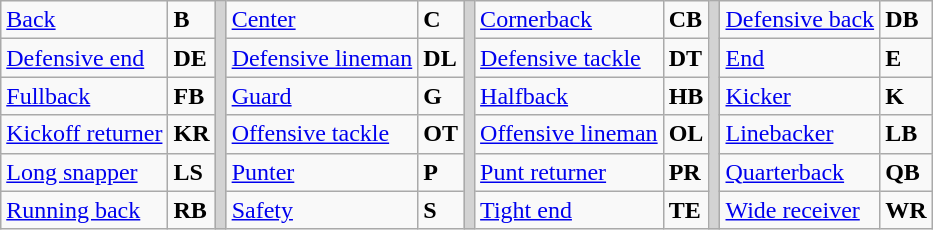<table class="wikitable">
<tr>
<td><a href='#'>Back</a></td>
<td><strong>B</strong></td>
<td rowSpan="6" style="background-color:lightgrey;"></td>
<td><a href='#'>Center</a></td>
<td><strong>C</strong></td>
<td rowSpan="6" style="background-color:lightgrey;"></td>
<td><a href='#'>Cornerback</a></td>
<td><strong>CB</strong></td>
<td rowSpan="6" style="background-color:lightgrey;"></td>
<td><a href='#'>Defensive back</a></td>
<td><strong>DB</strong></td>
</tr>
<tr>
<td><a href='#'>Defensive end</a></td>
<td><strong>DE</strong></td>
<td><a href='#'>Defensive lineman</a></td>
<td><strong>DL</strong></td>
<td><a href='#'>Defensive tackle</a></td>
<td><strong>DT</strong></td>
<td><a href='#'>End</a></td>
<td><strong>E</strong></td>
</tr>
<tr>
<td><a href='#'>Fullback</a></td>
<td><strong>FB</strong></td>
<td><a href='#'>Guard</a></td>
<td><strong>G</strong></td>
<td><a href='#'>Halfback</a></td>
<td><strong>HB</strong></td>
<td><a href='#'>Kicker</a></td>
<td><strong>K</strong></td>
</tr>
<tr>
<td><a href='#'>Kickoff returner</a></td>
<td><strong>KR</strong></td>
<td><a href='#'>Offensive tackle</a></td>
<td><strong>OT</strong></td>
<td><a href='#'>Offensive lineman</a></td>
<td><strong>OL</strong></td>
<td><a href='#'>Linebacker</a></td>
<td><strong>LB</strong></td>
</tr>
<tr>
<td><a href='#'>Long snapper</a></td>
<td><strong>LS</strong></td>
<td><a href='#'>Punter</a></td>
<td><strong>P</strong></td>
<td><a href='#'>Punt returner</a></td>
<td><strong>PR</strong></td>
<td><a href='#'>Quarterback</a></td>
<td><strong>QB</strong></td>
</tr>
<tr>
<td><a href='#'>Running back</a></td>
<td><strong>RB</strong></td>
<td><a href='#'>Safety</a></td>
<td><strong>S</strong></td>
<td><a href='#'>Tight end</a></td>
<td><strong>TE</strong></td>
<td><a href='#'>Wide receiver</a></td>
<td><strong>WR</strong></td>
</tr>
</table>
